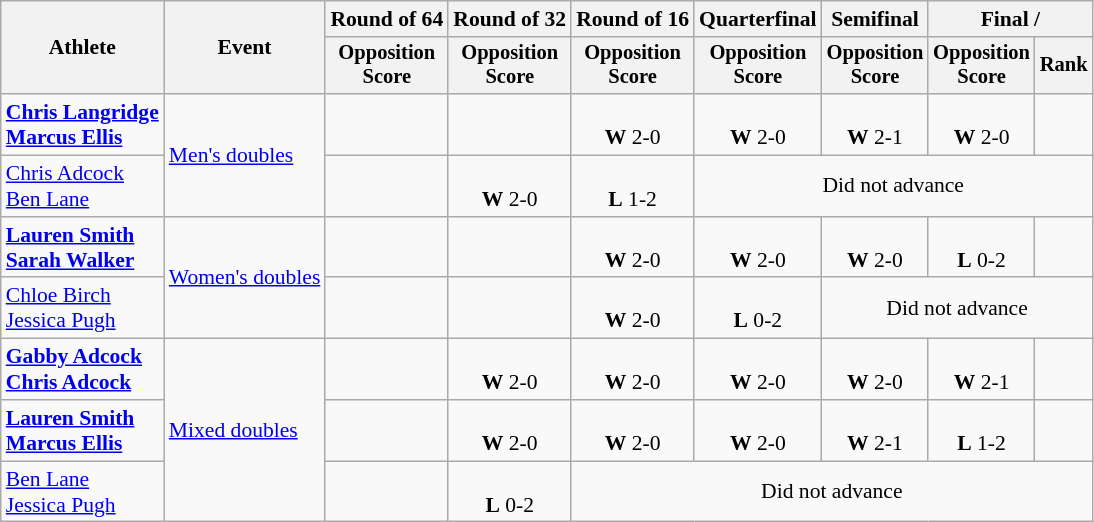<table class=wikitable style="font-size:90%">
<tr>
<th rowspan=2>Athlete</th>
<th rowspan=2>Event</th>
<th>Round of 64</th>
<th>Round of 32</th>
<th>Round of 16</th>
<th>Quarterfinal</th>
<th>Semifinal</th>
<th colspan=2>Final / </th>
</tr>
<tr style="font-size:95%">
<th>Opposition<br>Score</th>
<th>Opposition<br>Score</th>
<th>Opposition<br>Score</th>
<th>Opposition<br>Score</th>
<th>Opposition<br>Score</th>
<th>Opposition<br>Score</th>
<th>Rank</th>
</tr>
<tr align=center>
<td align=left><strong><a href='#'>Chris Langridge</a><br><a href='#'>Marcus Ellis</a></strong></td>
<td align=left rowspan=2><a href='#'>Men's doubles</a></td>
<td></td>
<td></td>
<td><br><strong>W</strong> 2-0</td>
<td><br><strong>W</strong> 2-0</td>
<td><br><strong>W</strong> 2-1</td>
<td><br><strong>W</strong> 2-0</td>
<td></td>
</tr>
<tr align=center>
<td align=left><a href='#'>Chris Adcock</a><br><a href='#'>Ben Lane</a></td>
<td></td>
<td><br><strong>W</strong> 2-0</td>
<td><br><strong>L</strong> 1-2</td>
<td colspan=4>Did not advance</td>
</tr>
<tr align=center>
<td align=left><strong><a href='#'>Lauren Smith</a><br><a href='#'>Sarah Walker</a></strong></td>
<td align=left rowspan=2><a href='#'>Women's doubles</a></td>
<td></td>
<td></td>
<td><br><strong>W</strong> 2-0</td>
<td><br><strong>W</strong> 2-0</td>
<td><br><strong>W</strong> 2-0</td>
<td><br><strong>L</strong> 0-2</td>
<td></td>
</tr>
<tr align=center>
<td align=left><a href='#'>Chloe Birch</a><br><a href='#'>Jessica Pugh</a></td>
<td></td>
<td></td>
<td><br><strong>W</strong> 2-0</td>
<td><br><strong>L</strong> 0-2</td>
<td colspan=3>Did not advance</td>
</tr>
<tr align=center>
<td align=left><strong><a href='#'>Gabby Adcock</a></strong><br><strong><a href='#'>Chris Adcock</a></strong></td>
<td align=left rowspan=3><a href='#'>Mixed doubles</a></td>
<td></td>
<td><br><strong>W</strong> 2-0</td>
<td><br><strong>W</strong> 2-0</td>
<td><br><strong>W</strong> 2-0</td>
<td><br><strong>W</strong> 2-0</td>
<td><br><strong>W</strong> 2-1</td>
<td></td>
</tr>
<tr align=center>
<td align=left><strong><a href='#'>Lauren Smith</a></strong><br><strong><a href='#'>Marcus Ellis</a></strong></td>
<td></td>
<td><br><strong>W</strong> 2-0</td>
<td><br><strong>W</strong> 2-0</td>
<td><br><strong>W</strong> 2-0</td>
<td><br><strong>W</strong> 2-1</td>
<td><br><strong>L</strong> 1-2</td>
<td></td>
</tr>
<tr align=center>
<td align=left><a href='#'>Ben Lane</a><br><a href='#'>Jessica Pugh</a></td>
<td></td>
<td><br><strong>L</strong> 0-2</td>
<td colspan=5>Did not advance</td>
</tr>
</table>
